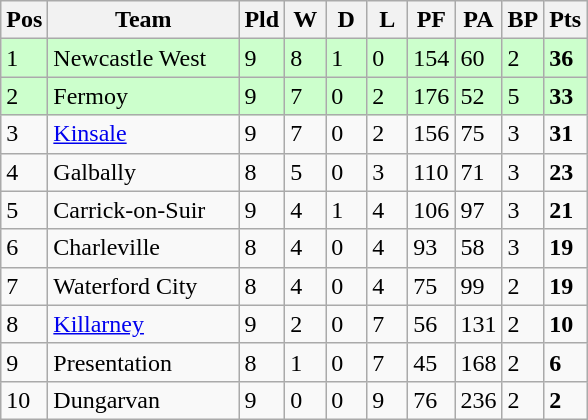<table class="wikitable" style="float:left; margin-right:15px; text-align: left;">
<tr>
<th width="20">Pos</th>
<th width="120">Team</th>
<th width="20">Pld</th>
<th width="20">W</th>
<th width="20">D</th>
<th width="20">L</th>
<th width="20">PF</th>
<th width="20">PA</th>
<th width="20">BP</th>
<th width="20">Pts</th>
</tr>
<tr bgcolor=#ccffcc>
<td align=left>1</td>
<td>Newcastle West</td>
<td>9</td>
<td>8</td>
<td>1</td>
<td>0</td>
<td>154</td>
<td>60</td>
<td>2</td>
<td><strong>36</strong></td>
</tr>
<tr bgcolor=#ccffcc>
<td align=left>2</td>
<td>Fermoy</td>
<td>9</td>
<td>7</td>
<td>0</td>
<td>2</td>
<td>176</td>
<td>52</td>
<td>5</td>
<td><strong>33</strong></td>
</tr>
<tr>
<td align=left>3</td>
<td><a href='#'>Kinsale</a></td>
<td>9</td>
<td>7</td>
<td>0</td>
<td>2</td>
<td>156</td>
<td>75</td>
<td>3</td>
<td><strong>31</strong></td>
</tr>
<tr>
<td align=left>4</td>
<td>Galbally</td>
<td>8</td>
<td>5</td>
<td>0</td>
<td>3</td>
<td>110</td>
<td>71</td>
<td>3</td>
<td><strong>23</strong></td>
</tr>
<tr>
<td align=left>5</td>
<td>Carrick-on-Suir</td>
<td>9</td>
<td>4</td>
<td>1</td>
<td>4</td>
<td>106</td>
<td>97</td>
<td>3</td>
<td><strong>21</strong></td>
</tr>
<tr>
<td align=left>6</td>
<td>Charleville</td>
<td>8</td>
<td>4</td>
<td>0</td>
<td>4</td>
<td>93</td>
<td>58</td>
<td>3</td>
<td><strong>19</strong></td>
</tr>
<tr>
<td align=left>7</td>
<td>Waterford City</td>
<td>8</td>
<td>4</td>
<td>0</td>
<td>4</td>
<td>75</td>
<td>99</td>
<td>2</td>
<td><strong>19</strong></td>
</tr>
<tr>
<td align=left>8</td>
<td><a href='#'>Killarney</a></td>
<td>9</td>
<td>2</td>
<td>0</td>
<td>7</td>
<td>56</td>
<td>131</td>
<td>2</td>
<td><strong>10</strong></td>
</tr>
<tr>
<td align=left>9</td>
<td>Presentation</td>
<td>8</td>
<td>1</td>
<td>0</td>
<td>7</td>
<td>45</td>
<td>168</td>
<td>2</td>
<td><strong>6</strong></td>
</tr>
<tr>
<td align=left>10</td>
<td>Dungarvan</td>
<td>9</td>
<td>0</td>
<td>0</td>
<td>9</td>
<td>76</td>
<td>236</td>
<td>2</td>
<td><strong>2</strong></td>
</tr>
</table>
